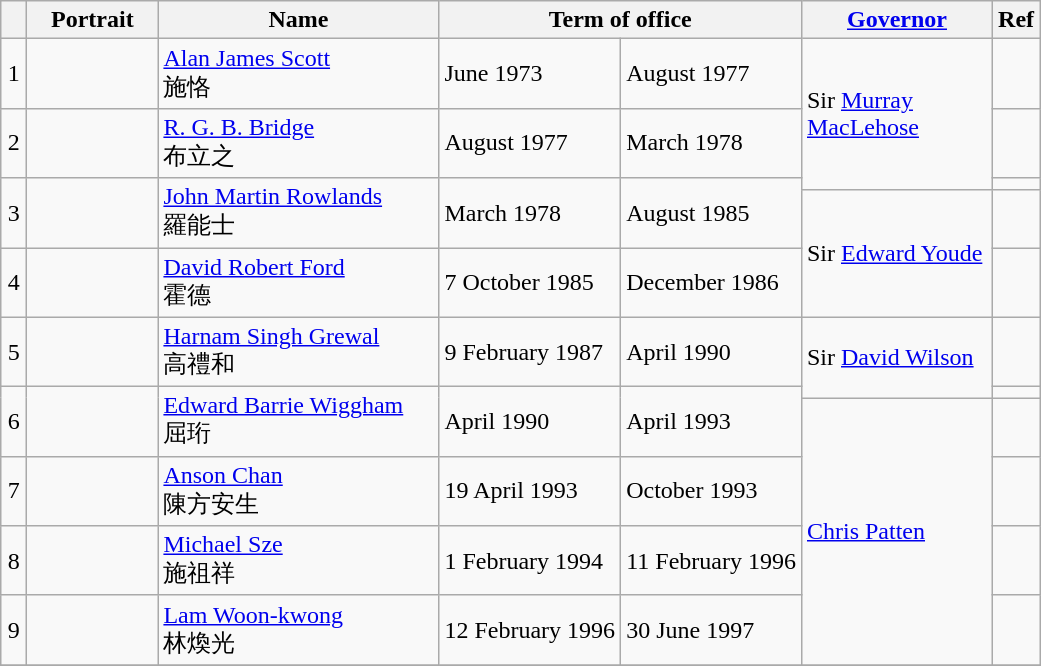<table class="wikitable"  style="text-align:left">
<tr>
<th width=10px></th>
<th width=80px>Portrait</th>
<th width=180px>Name</th>
<th width=180px colspan=2>Term of office</th>
<th width=120px><a href='#'>Governor</a></th>
<th>Ref</th>
</tr>
<tr>
<td align=center>1</td>
<td></td>
<td><a href='#'>Alan James Scott</a><br>施恪</td>
<td>June 1973</td>
<td>August 1977</td>
<td rowspan=3>Sir <a href='#'>Murray MacLehose</a><br></td>
<td></td>
</tr>
<tr>
<td align=center>2</td>
<td></td>
<td><a href='#'>R. G. B. Bridge</a><br>布立之</td>
<td>August 1977</td>
<td>March 1978</td>
<td></td>
</tr>
<tr>
<td rowspan=2 align=center>3</td>
<td rowspan=2></td>
<td rowspan=2><a href='#'>John Martin Rowlands</a><br>羅能士</td>
<td rowspan=2>March 1978</td>
<td rowspan=2>August 1985</td>
<td></td>
</tr>
<tr>
<td rowspan=2>Sir <a href='#'>Edward Youde</a><br></td>
<td></td>
</tr>
<tr>
<td align=center>4</td>
<td></td>
<td><a href='#'>David Robert Ford</a><br>霍德</td>
<td>7 October 1985</td>
<td>December 1986</td>
<td></td>
</tr>
<tr>
<td align=center>5</td>
<td></td>
<td><a href='#'>Harnam Singh Grewal</a><br>高禮和</td>
<td>9 February 1987</td>
<td>April 1990</td>
<td rowspan=2>Sir <a href='#'>David Wilson</a><br></td>
<td></td>
</tr>
<tr>
<td rowspan=2 align=center>6</td>
<td rowspan=2></td>
<td rowspan=2><a href='#'>Edward Barrie Wiggham</a><br>屈珩</td>
<td rowspan=2>April 1990</td>
<td rowspan=2>April 1993</td>
<td></td>
</tr>
<tr>
<td rowspan=4><a href='#'>Chris Patten</a><br></td>
<td></td>
</tr>
<tr>
<td align=center>7</td>
<td></td>
<td><a href='#'>Anson Chan</a><br>陳方安生</td>
<td>19 April 1993</td>
<td>October 1993</td>
<td></td>
</tr>
<tr>
<td align=center>8</td>
<td></td>
<td><a href='#'>Michael Sze</a><br>施祖祥</td>
<td>1 February 1994</td>
<td>11 February 1996</td>
<td></td>
</tr>
<tr>
<td align=center>9</td>
<td></td>
<td><a href='#'>Lam Woon-kwong</a><br>林煥光</td>
<td>12 February 1996</td>
<td>30 June 1997</td>
<td></td>
</tr>
<tr>
</tr>
</table>
